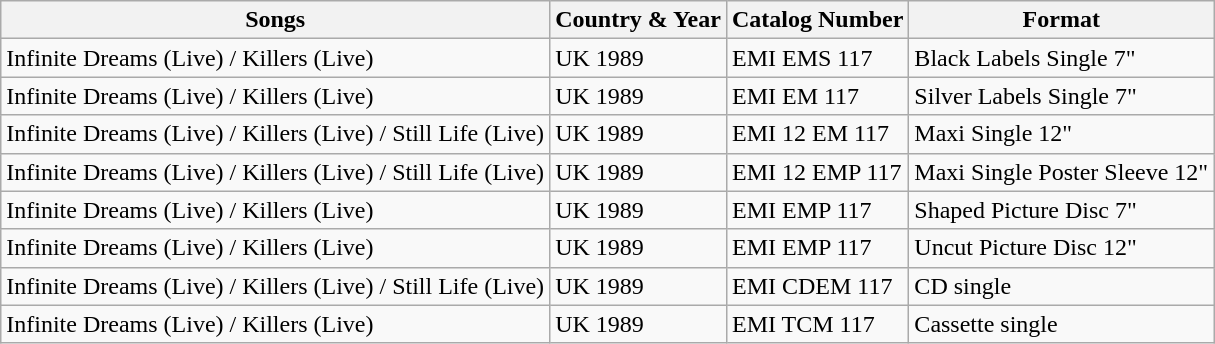<table class="wikitable">
<tr>
<th>Songs</th>
<th>Country & Year</th>
<th>Catalog Number</th>
<th>Format</th>
</tr>
<tr>
<td>Infinite Dreams (Live) / Killers (Live)</td>
<td>UK 1989</td>
<td>EMI EMS 117</td>
<td>Black Labels Single 7"</td>
</tr>
<tr>
<td>Infinite Dreams (Live) / Killers (Live)</td>
<td>UK 1989</td>
<td>EMI EM 117</td>
<td>Silver Labels Single 7"</td>
</tr>
<tr>
<td>Infinite Dreams (Live) / Killers (Live) / Still Life (Live)</td>
<td>UK 1989</td>
<td>EMI 12 EM 117</td>
<td>Maxi Single 12"</td>
</tr>
<tr>
<td>Infinite Dreams (Live) / Killers (Live) / Still Life (Live)</td>
<td>UK 1989</td>
<td>EMI 12 EMP 117</td>
<td>Maxi Single Poster Sleeve 12"</td>
</tr>
<tr>
<td>Infinite Dreams (Live) / Killers (Live)</td>
<td>UK 1989</td>
<td>EMI EMP 117</td>
<td>Shaped Picture Disc 7"</td>
</tr>
<tr>
<td>Infinite Dreams (Live) / Killers (Live)</td>
<td>UK 1989</td>
<td>EMI EMP 117</td>
<td>Uncut Picture Disc 12"</td>
</tr>
<tr>
<td>Infinite Dreams (Live) / Killers (Live) / Still Life (Live)</td>
<td>UK 1989</td>
<td>EMI CDEM 117</td>
<td>CD single</td>
</tr>
<tr>
<td>Infinite Dreams (Live) / Killers (Live)</td>
<td>UK 1989</td>
<td>EMI TCM 117</td>
<td>Cassette single</td>
</tr>
</table>
